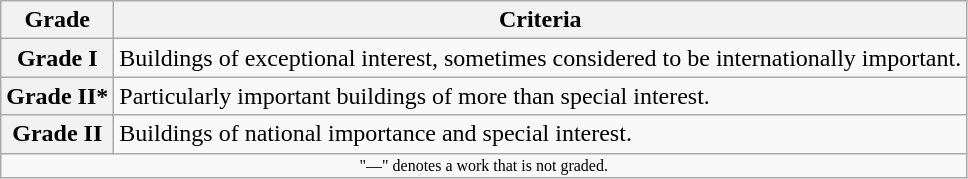<table class="wikitable" border="1">
<tr>
<th>Grade</th>
<th>Criteria</th>
</tr>
<tr>
<th>Grade I</th>
<td>Buildings of exceptional interest, sometimes considered to be internationally important.</td>
</tr>
<tr>
<th>Grade II*</th>
<td>Particularly important buildings of more than special interest.</td>
</tr>
<tr>
<th>Grade II</th>
<td>Buildings of national importance and special interest.</td>
</tr>
<tr>
<td align="center" colspan="14" style="font-size: 8pt">"—" denotes a work that is not graded.</td>
</tr>
</table>
